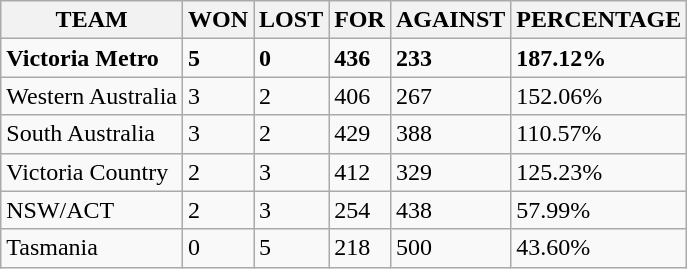<table class="wikitable">
<tr>
<th>TEAM</th>
<th>WON</th>
<th>LOST</th>
<th>FOR</th>
<th>AGAINST</th>
<th>PERCENTAGE</th>
</tr>
<tr>
<td><strong>Victoria Metro</strong></td>
<td><strong>5</strong></td>
<td><strong>0</strong></td>
<td><strong>436</strong></td>
<td><strong>233</strong></td>
<td><strong>187.12%</strong></td>
</tr>
<tr>
<td>Western Australia</td>
<td>3</td>
<td>2</td>
<td>406</td>
<td>267</td>
<td>152.06%</td>
</tr>
<tr>
<td>South Australia</td>
<td>3</td>
<td>2</td>
<td>429</td>
<td>388</td>
<td>110.57%</td>
</tr>
<tr>
<td>Victoria Country</td>
<td>2</td>
<td>3</td>
<td>412</td>
<td>329</td>
<td>125.23%</td>
</tr>
<tr>
<td>NSW/ACT</td>
<td>2</td>
<td>3</td>
<td>254</td>
<td>438</td>
<td>57.99%</td>
</tr>
<tr>
<td>Tasmania</td>
<td>0</td>
<td>5</td>
<td>218</td>
<td>500</td>
<td>43.60%</td>
</tr>
</table>
